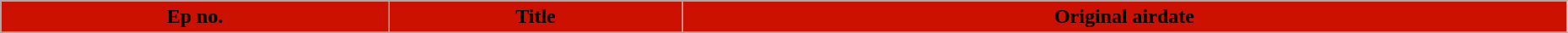<table class="wikitable" style="width: 98%;">
<tr>
<th style="background: #CC1100" width:"5%">Ep no.</th>
<th style="background: #CC1100">Title</th>
<th style="background: #CC1100" width:"15%">Original airdate</th>
</tr>
<tr>
</tr>
</table>
